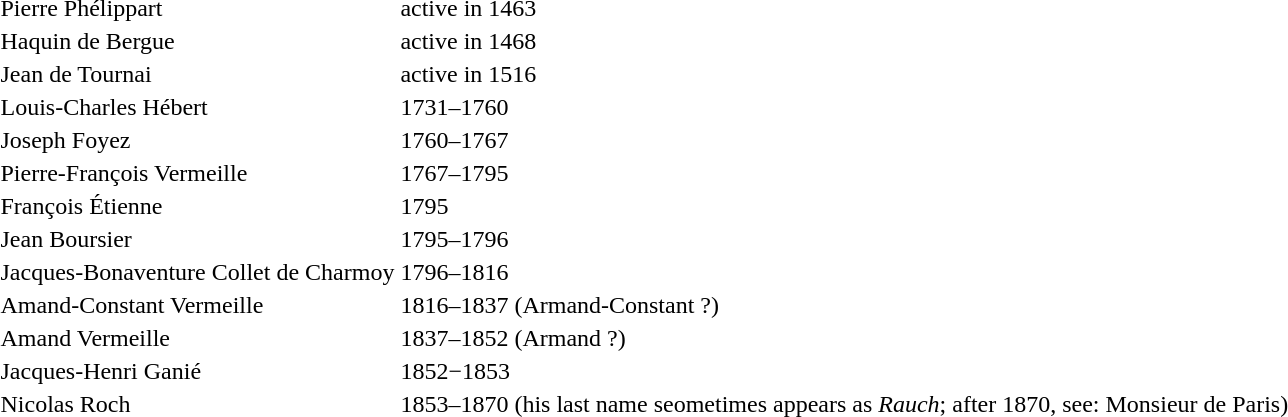<table>
<tr>
<td>Pierre Phélippart</td>
<td>active in 1463</td>
</tr>
<tr>
<td>Haquin de Bergue</td>
<td>active in 1468</td>
</tr>
<tr>
<td>Jean de Tournai</td>
<td>active in 1516</td>
</tr>
<tr>
<td>Louis-Charles Hébert</td>
<td>1731–1760</td>
</tr>
<tr>
<td>Joseph Foyez</td>
<td>1760–1767</td>
</tr>
<tr>
<td>Pierre-François Vermeille</td>
<td>1767–1795</td>
</tr>
<tr>
<td>François Étienne</td>
<td>1795</td>
</tr>
<tr>
<td>Jean Boursier</td>
<td>1795–1796</td>
</tr>
<tr>
<td>Jacques-Bonaventure Collet de Charmoy</td>
<td>1796–1816</td>
</tr>
<tr>
<td>Amand-Constant Vermeille</td>
<td>1816–1837 (Armand-Constant ?)</td>
</tr>
<tr>
<td>Amand Vermeille</td>
<td>1837–1852 (Armand ?)</td>
</tr>
<tr>
<td>Jacques-Henri Ganié</td>
<td>1852−1853</td>
</tr>
<tr>
<td>Nicolas Roch</td>
<td>1853–1870 (his last name seometimes appears as <em>Rauch</em>; after 1870, see: Monsieur de Paris)</td>
</tr>
</table>
